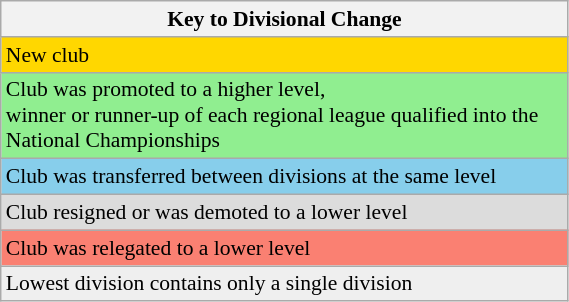<table class="wikitable" width=30% style="font-size:90%">
<tr>
<th width=100%><strong>Key to Divisional Change</strong></th>
</tr>
<tr>
<td style="background:gold">New club</td>
</tr>
<tr>
<td style="background:lightgreen">Club was promoted to a higher level,<br>winner or runner-up of each regional league qualified into the National Championships</td>
</tr>
<tr>
<td style="background:skyblue">Club was transferred between divisions at the same level</td>
</tr>
<tr>
<td style="background:gainsboro">Club resigned or was demoted to a lower level</td>
</tr>
<tr>
<td style="background:salmon">Club was relegated to a lower level</td>
</tr>
<tr>
<td bgcolor=#EFEFEF>Lowest division contains only a single division</td>
</tr>
</table>
